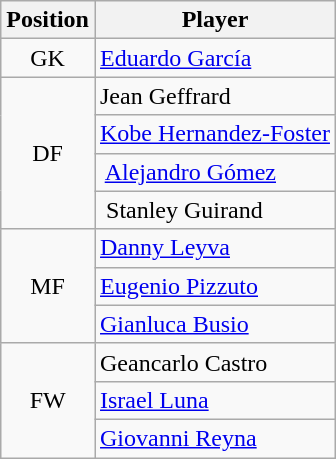<table class="wikitable">
<tr>
<th>Position</th>
<th>Player</th>
</tr>
<tr>
<td align=center>GK</td>
<td> <a href='#'>Eduardo García</a></td>
</tr>
<tr>
<td align=center rowspan=4>DF</td>
<td> Jean Geffrard</td>
</tr>
<tr>
<td> <a href='#'>Kobe Hernandez-Foster</a></td>
</tr>
<tr>
<td> <a href='#'>Alejandro Gómez</a></td>
</tr>
<tr>
<td> Stanley Guirand</td>
</tr>
<tr>
<td align=center rowspan=3>MF</td>
<td> <a href='#'>Danny Leyva</a></td>
</tr>
<tr>
<td> <a href='#'>Eugenio Pizzuto</a></td>
</tr>
<tr>
<td> <a href='#'>Gianluca Busio</a></td>
</tr>
<tr>
<td align=center rowspan=3>FW</td>
<td> Geancarlo Castro</td>
</tr>
<tr>
<td> <a href='#'>Israel Luna</a></td>
</tr>
<tr>
<td> <a href='#'>Giovanni Reyna</a></td>
</tr>
</table>
